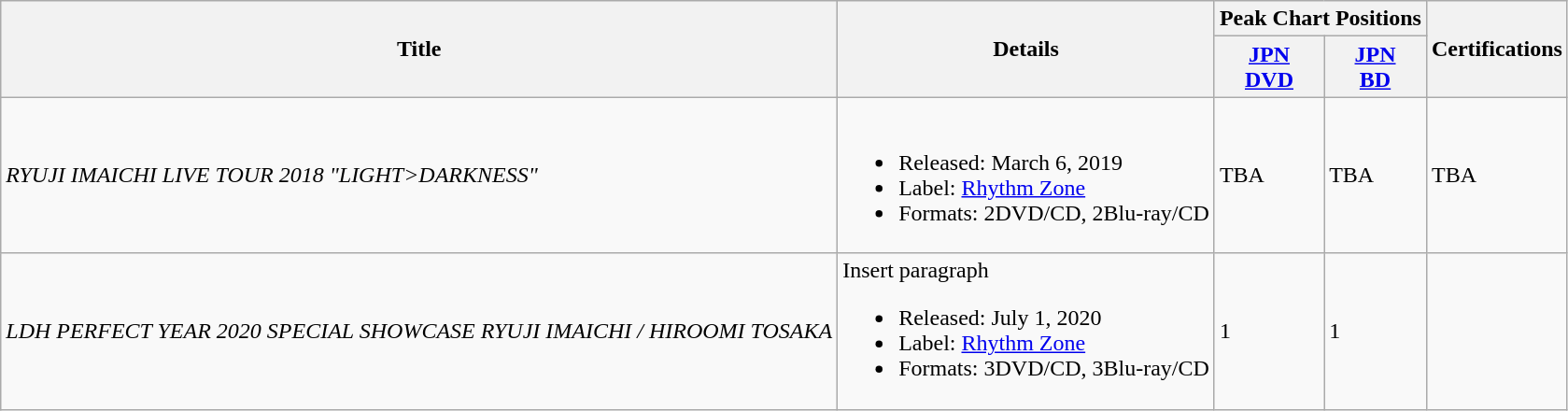<table class="wikitable">
<tr>
<th rowspan="2">Title</th>
<th rowspan="2">Details</th>
<th colspan="2">Peak Chart Positions</th>
<th rowspan="2">Certifications</th>
</tr>
<tr>
<th><a href='#'>JPN</a><br><a href='#'>DVD</a></th>
<th><a href='#'>JPN</a><br><a href='#'>BD</a></th>
</tr>
<tr>
<td><em>RYUJI IMAICHI LIVE TOUR 2018 "LIGHT>DARKNESS"</em></td>
<td><br><ul><li>Released: March 6, 2019</li><li>Label: <a href='#'>Rhythm Zone</a></li><li>Formats: 2DVD/CD, 2Blu-ray/CD</li></ul></td>
<td>TBA</td>
<td>TBA</td>
<td>TBA</td>
</tr>
<tr>
<td><em>LDH PERFECT YEAR 2020 SPECIAL SHOWCASE RYUJI IMAICHI / HIROOMI TOSAKA</em></td>
<td>Insert paragraph<br><ul><li>Released: July 1, 2020</li><li>Label: <a href='#'>Rhythm Zone</a></li><li>Formats: 3DVD/CD, 3Blu-ray/CD</li></ul></td>
<td>1</td>
<td>1</td>
<td></td>
</tr>
</table>
